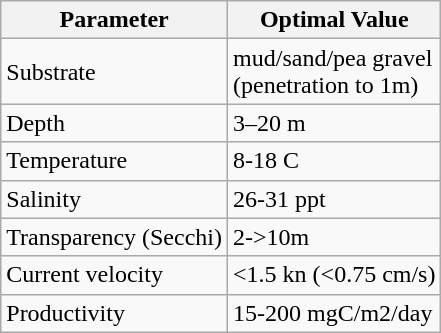<table class="wikitable">
<tr>
<th>Parameter</th>
<th>Optimal Value</th>
</tr>
<tr>
<td>Substrate</td>
<td>mud/sand/pea gravel<br>(penetration to 1m)</td>
</tr>
<tr>
<td>Depth</td>
<td>3–20 m</td>
</tr>
<tr>
<td>Temperature</td>
<td>8-18 C</td>
</tr>
<tr>
<td>Salinity</td>
<td>26-31 ppt</td>
</tr>
<tr>
<td>Transparency (Secchi)</td>
<td>2->10m</td>
</tr>
<tr>
<td>Current velocity</td>
<td><1.5 kn (<0.75 cm/s)</td>
</tr>
<tr>
<td>Productivity</td>
<td>15-200 mgC/m2/day</td>
</tr>
</table>
